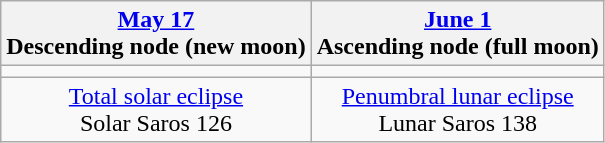<table class="wikitable">
<tr>
<th><a href='#'>May 17</a><br>Descending node (new moon)<br></th>
<th><a href='#'>June 1</a><br>Ascending node (full moon)<br></th>
</tr>
<tr>
<td></td>
<td></td>
</tr>
<tr align=center>
<td><a href='#'>Total solar eclipse</a><br>Solar Saros 126</td>
<td><a href='#'>Penumbral lunar eclipse</a><br>Lunar Saros 138</td>
</tr>
</table>
